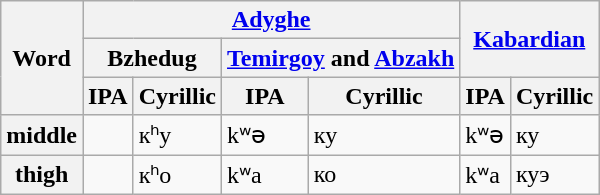<table class="wikitable" border="1" text-align="right">
<tr>
<th rowspan="3">Word</th>
<th colspan="4"><a href='#'>Adyghe</a></th>
<th rowspan="2" colspan="2"><a href='#'>Kabardian</a></th>
</tr>
<tr>
<th colspan="2">Bzhedug</th>
<th colspan="2"><a href='#'>Temirgoy</a> and <a href='#'>Abzakh</a></th>
</tr>
<tr>
<th>IPA</th>
<th>Cyrillic</th>
<th>IPA</th>
<th>Cyrillic</th>
<th>IPA</th>
<th>Cyrillic</th>
</tr>
<tr>
<th>middle</th>
<td></td>
<td>кʰу</td>
<td>kʷə</td>
<td>ку</td>
<td>kʷə</td>
<td>ку</td>
</tr>
<tr>
<th>thigh</th>
<td></td>
<td>кʰо</td>
<td>kʷa</td>
<td>ко</td>
<td>kʷa</td>
<td>куэ</td>
</tr>
</table>
